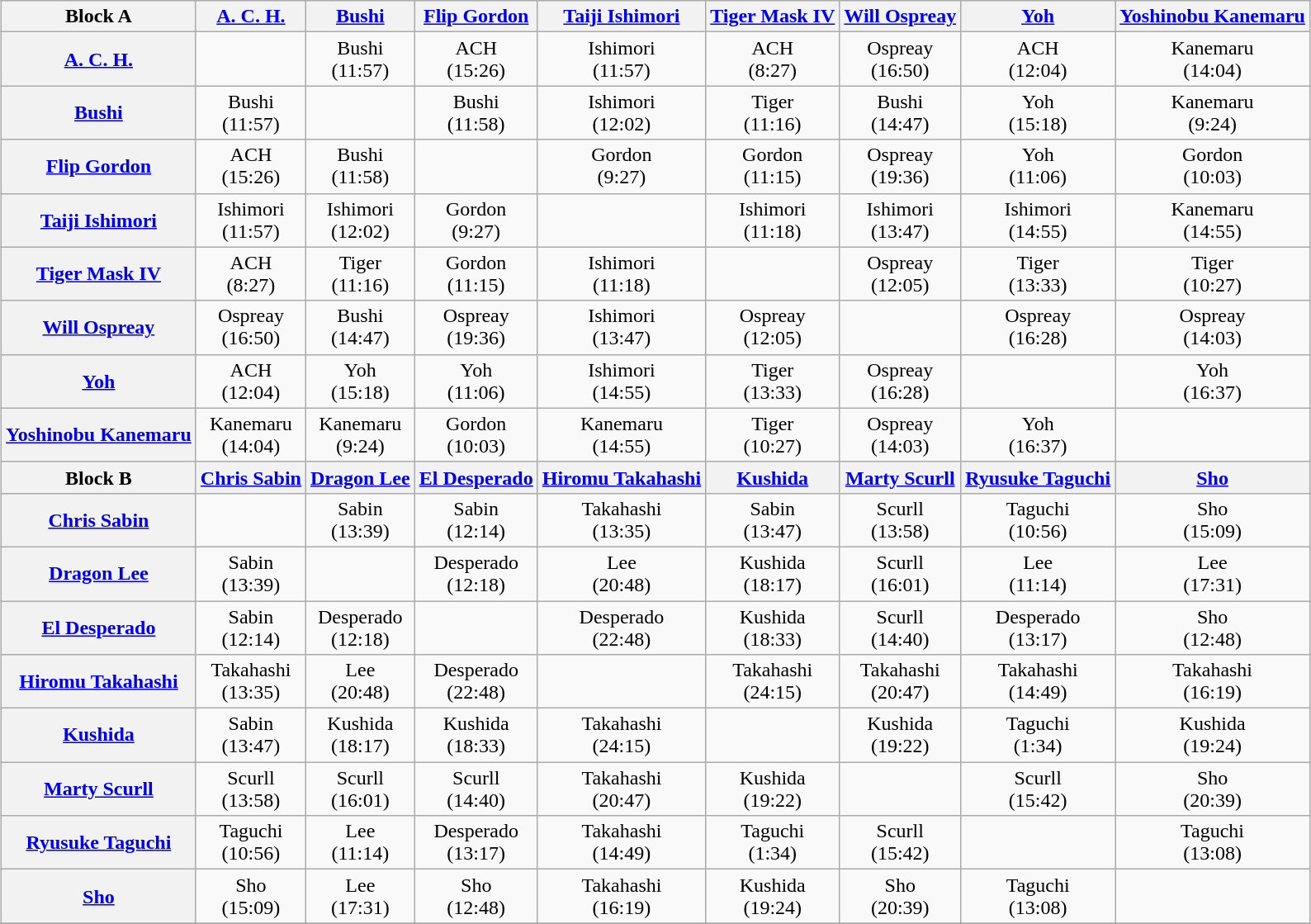<table class="wikitable" style="margin: 1em auto 1em auto">
<tr align="center">
<th>Block A</th>
<th><a href='#'>A. C. H.</a></th>
<th><a href='#'>Bushi</a></th>
<th><a href='#'>Flip Gordon</a></th>
<th><a href='#'>Taiji Ishimori</a></th>
<th><a href='#'>Tiger Mask IV</a></th>
<th><a href='#'>Will Ospreay</a></th>
<th><a href='#'>Yoh</a></th>
<th><a href='#'>Yoshinobu Kanemaru</a></th>
</tr>
<tr align="center">
<th><a href='#'>A. C. H.</a></th>
<td></td>
<td>Bushi<br>(11:57)</td>
<td>ACH<br>(15:26)</td>
<td>Ishimori<br>(11:57)</td>
<td>ACH<br>(8:27)</td>
<td>Ospreay<br>(16:50)</td>
<td>ACH<br>(12:04)</td>
<td>Kanemaru<br>(14:04)</td>
</tr>
<tr align="center">
<th><a href='#'>Bushi</a></th>
<td>Bushi<br>(11:57)</td>
<td></td>
<td>Bushi<br>(11:58)</td>
<td>Ishimori<br>(12:02)</td>
<td>Tiger<br>(11:16)</td>
<td>Bushi<br>(14:47)</td>
<td>Yoh<br>(15:18)</td>
<td>Kanemaru<br>(9:24)</td>
</tr>
<tr align="center">
<th><a href='#'>Flip Gordon</a></th>
<td>ACH<br>(15:26)</td>
<td>Bushi<br>(11:58)</td>
<td></td>
<td>Gordon<br>(9:27)</td>
<td>Gordon<br>(11:15)</td>
<td>Ospreay<br>(19:36)</td>
<td>Yoh<br>(11:06)</td>
<td>Gordon<br>(10:03)</td>
</tr>
<tr align="center">
<th><a href='#'>Taiji Ishimori</a></th>
<td>Ishimori<br>(11:57)</td>
<td>Ishimori<br>(12:02)</td>
<td>Gordon<br>(9:27)</td>
<td></td>
<td>Ishimori<br>(11:18)</td>
<td>Ishimori<br>(13:47)</td>
<td>Ishimori<br>(14:55)</td>
<td>Kanemaru<br>(14:55)</td>
</tr>
<tr align="center">
<th><a href='#'>Tiger Mask IV</a></th>
<td>ACH<br>(8:27)</td>
<td>Tiger<br>(11:16)</td>
<td>Gordon<br>(11:15)</td>
<td>Ishimori<br>(11:18)</td>
<td></td>
<td>Ospreay<br>(12:05)</td>
<td>Tiger<br>(13:33)</td>
<td>Tiger<br>(10:27)</td>
</tr>
<tr align="center">
<th><a href='#'>Will Ospreay</a></th>
<td>Ospreay<br>(16:50)</td>
<td>Bushi<br>(14:47)</td>
<td>Ospreay<br>(19:36)</td>
<td>Ishimori<br>(13:47)</td>
<td>Ospreay<br>(12:05)</td>
<td></td>
<td>Ospreay<br>(16:28)</td>
<td>Ospreay<br>(14:03)</td>
</tr>
<tr align="center">
<th><a href='#'>Yoh</a></th>
<td>ACH<br>(12:04)</td>
<td>Yoh<br>(15:18)</td>
<td>Yoh<br>(11:06)</td>
<td>Ishimori<br>(14:55)</td>
<td>Tiger<br>(13:33)</td>
<td>Ospreay<br>(16:28)</td>
<td></td>
<td>Yoh<br>(16:37)</td>
</tr>
<tr align="center">
<th><a href='#'>Yoshinobu Kanemaru</a></th>
<td>Kanemaru<br>(14:04)</td>
<td>Kanemaru<br>(9:24)</td>
<td>Gordon<br>(10:03)</td>
<td>Kanemaru<br>(14:55)</td>
<td>Tiger<br>(10:27)</td>
<td>Ospreay<br>(14:03)</td>
<td>Yoh<br>(16:37)</td>
<td></td>
</tr>
<tr align="center">
<th>Block B</th>
<th><a href='#'>Chris Sabin</a></th>
<th><a href='#'>Dragon Lee</a></th>
<th><a href='#'>El Desperado</a></th>
<th><a href='#'>Hiromu Takahashi</a></th>
<th><a href='#'>Kushida</a></th>
<th><a href='#'>Marty Scurll</a></th>
<th><a href='#'>Ryusuke Taguchi</a></th>
<th><a href='#'>Sho</a></th>
</tr>
<tr align="center">
<th><a href='#'>Chris Sabin</a></th>
<td></td>
<td>Sabin<br>(13:39)</td>
<td>Sabin<br>(12:14)</td>
<td>Takahashi<br>(13:35)</td>
<td>Sabin<br>(13:47)</td>
<td>Scurll<br>(13:58)</td>
<td>Taguchi<br>(10:56)</td>
<td>Sho<br>(15:09)</td>
</tr>
<tr align="center">
<th><a href='#'>Dragon Lee</a></th>
<td>Sabin<br>(13:39)</td>
<td></td>
<td>Desperado<br>(12:18)</td>
<td>Lee<br>(20:48)</td>
<td>Kushida<br>(18:17)</td>
<td>Scurll<br>(16:01)</td>
<td>Lee<br>(11:14)</td>
<td>Lee<br>(17:31)</td>
</tr>
<tr align="center">
<th><a href='#'>El Desperado</a></th>
<td>Sabin<br>(12:14)</td>
<td>Desperado<br>(12:18)</td>
<td></td>
<td>Desperado<br>(22:48)</td>
<td>Kushida<br>(18:33)</td>
<td>Scurll<br>(14:40)</td>
<td>Desperado<br>(13:17)</td>
<td>Sho<br>(12:48)</td>
</tr>
<tr align="center">
<th><a href='#'>Hiromu Takahashi</a></th>
<td>Takahashi<br>(13:35)</td>
<td>Lee<br>(20:48)</td>
<td>Desperado<br>(22:48)</td>
<td></td>
<td>Takahashi<br>(24:15)</td>
<td>Takahashi<br>(20:47)</td>
<td>Takahashi<br>(14:49)</td>
<td>Takahashi<br>(16:19)</td>
</tr>
<tr align="center">
<th><a href='#'>Kushida</a></th>
<td>Sabin<br>(13:47)</td>
<td>Kushida<br>(18:17)</td>
<td>Kushida<br>(18:33)</td>
<td>Takahashi<br>(24:15)</td>
<td></td>
<td>Kushida<br>(19:22)</td>
<td>Taguchi<br>(1:34)</td>
<td>Kushida<br>(19:24)</td>
</tr>
<tr align="center">
<th><a href='#'>Marty Scurll</a></th>
<td>Scurll<br>(13:58)</td>
<td>Scurll<br>(16:01)</td>
<td>Scurll<br>(14:40)</td>
<td>Takahashi<br>(20:47)</td>
<td>Kushida<br>(19:22)</td>
<td></td>
<td>Scurll<br>(15:42)</td>
<td>Sho<br>(20:39)</td>
</tr>
<tr align="center">
<th><a href='#'>Ryusuke Taguchi</a></th>
<td>Taguchi<br>(10:56)</td>
<td>Lee<br>(11:14)</td>
<td>Desperado<br>(13:17)</td>
<td>Takahashi<br>(14:49)</td>
<td>Taguchi<br>(1:34)</td>
<td>Scurll<br>(15:42)</td>
<td></td>
<td>Taguchi<br>(13:08)</td>
</tr>
<tr align="center">
<th><a href='#'>Sho</a></th>
<td>Sho<br>(15:09)</td>
<td>Lee<br>(17:31)</td>
<td>Sho<br>(12:48)</td>
<td>Takahashi<br>(16:19)</td>
<td>Kushida<br>(19:24)</td>
<td>Sho<br>(20:39)</td>
<td>Taguchi<br>(13:08)</td>
<td></td>
</tr>
<tr align="center">
</tr>
</table>
